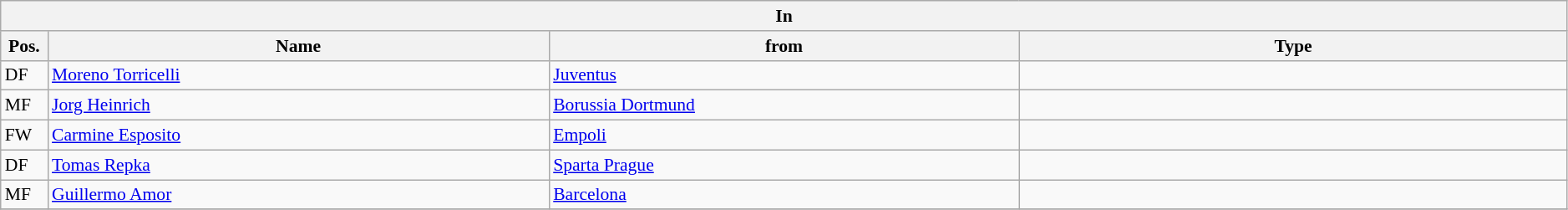<table class="wikitable" style="font-size:90%;width:99%;">
<tr>
<th colspan="4">In</th>
</tr>
<tr>
<th width=3%>Pos.</th>
<th width=32%>Name</th>
<th width=30%>from</th>
<th width=35%>Type</th>
</tr>
<tr>
<td>DF</td>
<td><a href='#'>Moreno Torricelli</a></td>
<td><a href='#'>Juventus</a></td>
<td></td>
</tr>
<tr>
<td>MF</td>
<td><a href='#'>Jorg Heinrich</a></td>
<td><a href='#'>Borussia Dortmund</a></td>
<td></td>
</tr>
<tr>
<td>FW</td>
<td><a href='#'>Carmine Esposito</a></td>
<td><a href='#'>Empoli</a></td>
<td></td>
</tr>
<tr>
<td>DF</td>
<td><a href='#'>Tomas Repka</a></td>
<td><a href='#'>Sparta Prague</a></td>
<td></td>
</tr>
<tr>
<td>MF</td>
<td><a href='#'>Guillermo Amor</a></td>
<td><a href='#'>Barcelona</a></td>
<td></td>
</tr>
<tr>
</tr>
</table>
